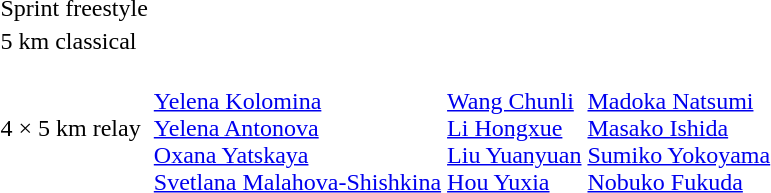<table>
<tr>
<td>Sprint freestyle<br></td>
<td></td>
<td></td>
<td></td>
</tr>
<tr>
<td>5 km classical<br></td>
<td></td>
<td></td>
<td></td>
</tr>
<tr>
<td>4 × 5 km relay<br></td>
<td><br><a href='#'>Yelena Kolomina</a><br><a href='#'>Yelena Antonova</a><br><a href='#'>Oxana Yatskaya</a><br><a href='#'>Svetlana Malahova-Shishkina</a></td>
<td><br><a href='#'>Wang Chunli</a><br><a href='#'>Li Hongxue</a><br><a href='#'>Liu Yuanyuan</a><br><a href='#'>Hou Yuxia</a></td>
<td><br><a href='#'>Madoka Natsumi</a><br><a href='#'>Masako Ishida</a><br><a href='#'>Sumiko Yokoyama</a><br><a href='#'>Nobuko Fukuda</a></td>
</tr>
</table>
